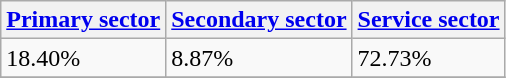<table class="wikitable" border="1">
<tr>
<th><a href='#'>Primary sector</a></th>
<th><a href='#'>Secondary sector</a></th>
<th><a href='#'>Service sector</a></th>
</tr>
<tr>
<td>18.40%</td>
<td>8.87%</td>
<td>72.73%</td>
</tr>
<tr>
</tr>
</table>
